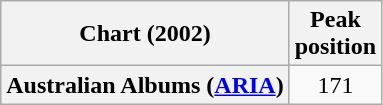<table class="wikitable plainrowheaders">
<tr>
<th scope="col">Chart (2002)</th>
<th scope="col">Peak<br>position</th>
</tr>
<tr>
<th scope="row">Australian Albums (<a href='#'>ARIA</a>)</th>
<td align="center">171</td>
</tr>
</table>
